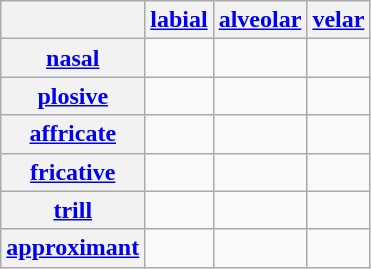<table class="wikitable" style="text-align:center">
<tr>
<th></th>
<th><a href='#'>labial</a></th>
<th><a href='#'>alveolar</a></th>
<th><a href='#'>velar</a></th>
</tr>
<tr>
<th><a href='#'>nasal</a></th>
<td></td>
<td></td>
<td></td>
</tr>
<tr>
<th><a href='#'>plosive</a></th>
<td></td>
<td></td>
<td></td>
</tr>
<tr>
<th><a href='#'>affricate</a></th>
<td></td>
<td></td>
<td></td>
</tr>
<tr>
<th><a href='#'>fricative</a></th>
<td></td>
<td></td>
<td></td>
</tr>
<tr>
<th><a href='#'>trill</a></th>
<td></td>
<td></td>
<td></td>
</tr>
<tr>
<th><a href='#'>approximant</a></th>
<td></td>
<td></td>
<td></td>
</tr>
</table>
